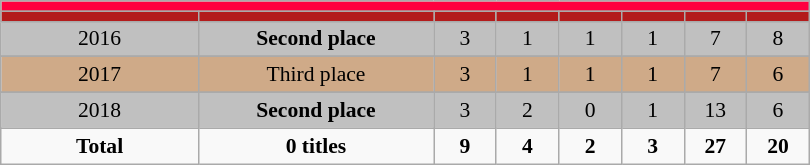<table class="wikitable" style="text-align: center;font-size:90%;">
<tr>
<th style="background:#FF003F;" colspan=11></th>
</tr>
<tr>
<th style="background:#B31B1B;" width=125></th>
<th style="background:#B31B1B;" width=150></th>
<th style="background:#B31B1B;" width=35></th>
<th style="background:#B31B1B;" width=35></th>
<th style="background:#B31B1B;" width=35></th>
<th style="background:#B31B1B;" width=35></th>
<th style="background:#B31B1B;" width=35></th>
<th style="background:#B31B1B;" width=35></th>
</tr>
<tr bgcolor=silver>
<td>2016</td>
<td><strong>Second place</strong></td>
<td>3</td>
<td>1</td>
<td>1</td>
<td>1</td>
<td>7</td>
<td>8</td>
</tr>
<tr>
</tr>
<tr bgcolor=#CFAA88>
<td>2017</td>
<td>Third place</td>
<td>3</td>
<td>1</td>
<td>1</td>
<td>1</td>
<td>7</td>
<td>6</td>
</tr>
<tr>
</tr>
<tr bgcolor=silver>
<td>2018</td>
<td><strong>Second place</strong></td>
<td>3</td>
<td>2</td>
<td>0</td>
<td>1</td>
<td>13</td>
<td>6</td>
</tr>
<tr>
<td><strong>Total</strong></td>
<td><strong>0 titles</strong></td>
<td><strong>9</strong></td>
<td><strong>4</strong></td>
<td><strong>2</strong></td>
<td><strong>3</strong></td>
<td><strong>27</strong></td>
<td><strong>20</strong></td>
</tr>
</table>
